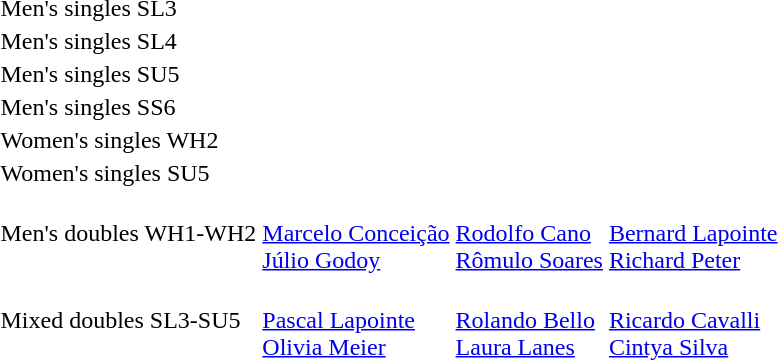<table>
<tr>
<td>Men's singles SL3<br></td>
<td></td>
<td></td>
<td></td>
</tr>
<tr>
<td>Men's singles SL4<br></td>
<td></td>
<td></td>
<td></td>
</tr>
<tr>
<td>Men's singles SU5<br></td>
<td></td>
<td></td>
<td></td>
</tr>
<tr>
<td>Men's singles SS6<br></td>
<td></td>
<td></td>
<td></td>
</tr>
<tr>
<td>Women's singles WH2<br></td>
<td></td>
<td></td>
<td></td>
</tr>
<tr>
<td>Women's singles SU5<br></td>
<td></td>
<td></td>
<td></td>
</tr>
<tr>
<td>Men's doubles WH1-WH2<br></td>
<td><br><a href='#'>Marcelo Conceição</a><br><a href='#'>Júlio Godoy</a></td>
<td><br><a href='#'>Rodolfo Cano</a><br> <a href='#'>Rômulo Soares</a></td>
<td><br><a href='#'>Bernard Lapointe</a><br><a href='#'>Richard Peter</a></td>
</tr>
<tr>
<td>Mixed doubles SL3-SU5<br></td>
<td><br><a href='#'>Pascal Lapointe</a><br><a href='#'>Olivia Meier</a></td>
<td><br><a href='#'>Rolando Bello</a><br><a href='#'>Laura Lanes</a></td>
<td><br><a href='#'>Ricardo Cavalli</a><br> <a href='#'>Cintya Silva</a></td>
</tr>
</table>
